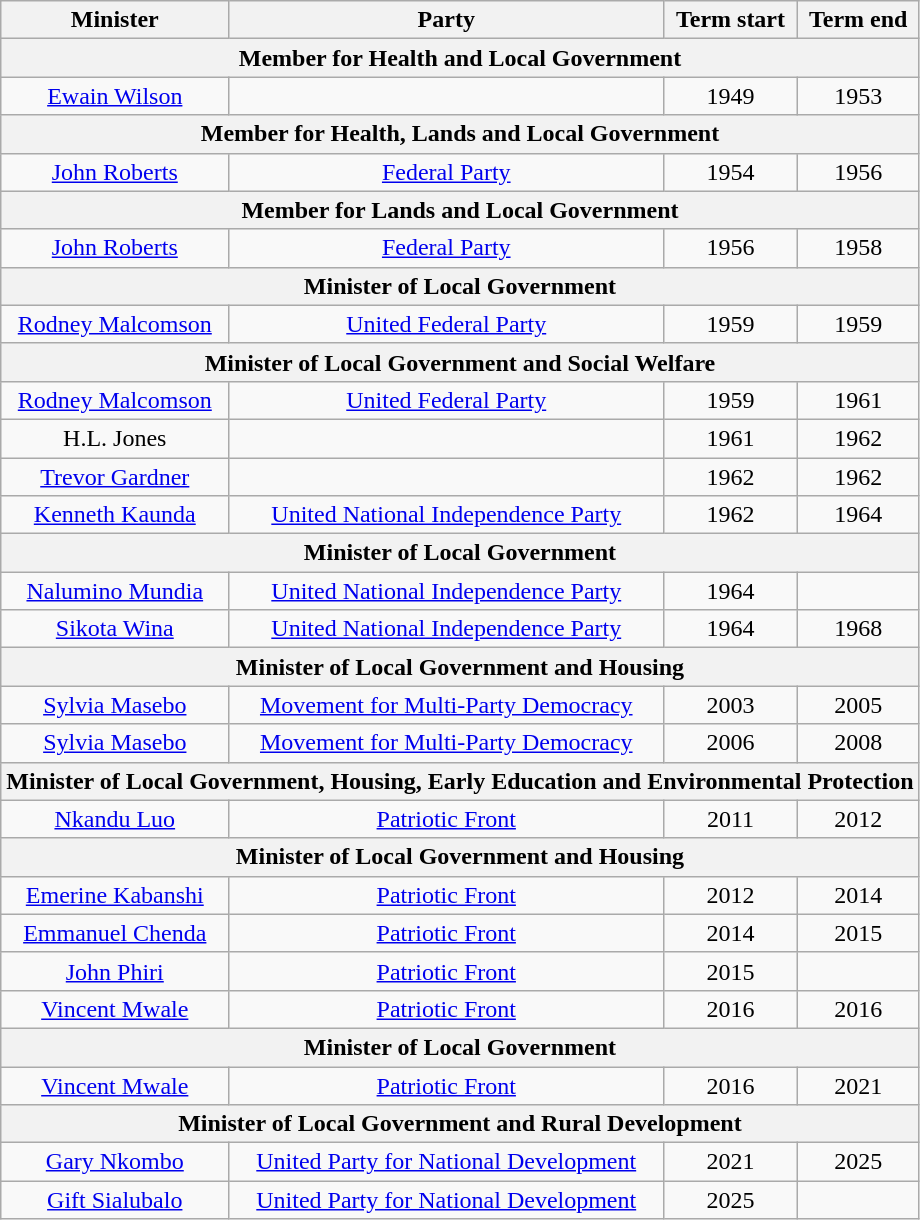<table class=wikitable style=text-align:center>
<tr>
<th>Minister</th>
<th>Party</th>
<th>Term start</th>
<th>Term end</th>
</tr>
<tr>
<th colspan=4>Member for Health and Local Government</th>
</tr>
<tr>
<td><a href='#'>Ewain Wilson</a></td>
<td></td>
<td>1949</td>
<td>1953</td>
</tr>
<tr>
<th colspan=4>Member for Health, Lands and Local Government</th>
</tr>
<tr>
<td><a href='#'>John Roberts</a></td>
<td><a href='#'>Federal Party</a></td>
<td>1954</td>
<td>1956</td>
</tr>
<tr>
<th colspan=4>Member for Lands and Local Government</th>
</tr>
<tr>
<td><a href='#'>John Roberts</a></td>
<td><a href='#'>Federal Party</a></td>
<td>1956</td>
<td>1958</td>
</tr>
<tr>
<th colspan=4>Minister of Local Government</th>
</tr>
<tr>
<td><a href='#'>Rodney Malcomson</a></td>
<td><a href='#'>United Federal Party</a></td>
<td>1959</td>
<td>1959</td>
</tr>
<tr>
<th colspan=4>Minister of Local Government and Social Welfare</th>
</tr>
<tr>
<td><a href='#'>Rodney Malcomson</a></td>
<td><a href='#'>United Federal Party</a></td>
<td>1959</td>
<td>1961</td>
</tr>
<tr>
<td>H.L. Jones</td>
<td></td>
<td>1961</td>
<td>1962</td>
</tr>
<tr>
<td><a href='#'>Trevor Gardner</a></td>
<td></td>
<td>1962</td>
<td>1962</td>
</tr>
<tr>
<td><a href='#'>Kenneth Kaunda</a></td>
<td><a href='#'>United National Independence Party</a></td>
<td>1962</td>
<td>1964</td>
</tr>
<tr>
<th colspan=4>Minister of Local Government</th>
</tr>
<tr>
<td><a href='#'>Nalumino Mundia</a></td>
<td><a href='#'>United National Independence Party</a></td>
<td>1964</td>
<td></td>
</tr>
<tr>
<td><a href='#'>Sikota Wina</a></td>
<td><a href='#'>United National Independence Party</a></td>
<td>1964</td>
<td>1968</td>
</tr>
<tr>
<th colspan=4>Minister of Local Government and Housing</th>
</tr>
<tr>
<td><a href='#'>Sylvia Masebo</a></td>
<td><a href='#'>Movement for Multi-Party Democracy</a></td>
<td>2003</td>
<td>2005</td>
</tr>
<tr>
<td><a href='#'>Sylvia Masebo</a></td>
<td><a href='#'>Movement for Multi-Party Democracy</a></td>
<td>2006</td>
<td>2008</td>
</tr>
<tr>
<th colspan=4>Minister of Local Government, Housing, Early Education and Environmental Protection</th>
</tr>
<tr>
<td><a href='#'>Nkandu Luo</a></td>
<td><a href='#'>Patriotic Front</a></td>
<td>2011</td>
<td>2012</td>
</tr>
<tr>
<th colspan=4>Minister of Local Government and Housing</th>
</tr>
<tr>
<td><a href='#'>Emerine Kabanshi</a></td>
<td><a href='#'>Patriotic Front</a></td>
<td>2012</td>
<td>2014</td>
</tr>
<tr>
<td><a href='#'>Emmanuel Chenda</a></td>
<td><a href='#'>Patriotic Front</a></td>
<td>2014</td>
<td>2015</td>
</tr>
<tr>
<td><a href='#'>John Phiri</a></td>
<td><a href='#'>Patriotic Front</a></td>
<td>2015</td>
<td></td>
</tr>
<tr>
<td><a href='#'>Vincent Mwale</a></td>
<td><a href='#'>Patriotic Front</a></td>
<td>2016</td>
<td>2016</td>
</tr>
<tr>
<th colspan=4>Minister of Local Government</th>
</tr>
<tr>
<td><a href='#'>Vincent Mwale</a></td>
<td><a href='#'>Patriotic Front</a></td>
<td>2016</td>
<td>2021</td>
</tr>
<tr>
<th colspan="4">Minister of Local Government and Rural Development</th>
</tr>
<tr>
<td><a href='#'>Gary Nkombo</a></td>
<td><a href='#'>United Party for National Development</a></td>
<td>2021</td>
<td>2025</td>
</tr>
<tr>
<td><a href='#'>Gift Sialubalo</a></td>
<td><a href='#'>United Party for National Development</a></td>
<td>2025</td>
<td></td>
</tr>
</table>
